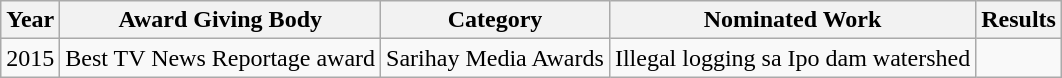<table class="wikitable">
<tr>
<th>Year</th>
<th>Award Giving Body</th>
<th>Category</th>
<th>Nominated Work</th>
<th>Results</th>
</tr>
<tr>
<td>2015</td>
<td>Best TV News Reportage award</td>
<td>Sarihay Media Awards</td>
<td>Illegal logging sa Ipo dam watershed</td>
<td></td>
</tr>
</table>
